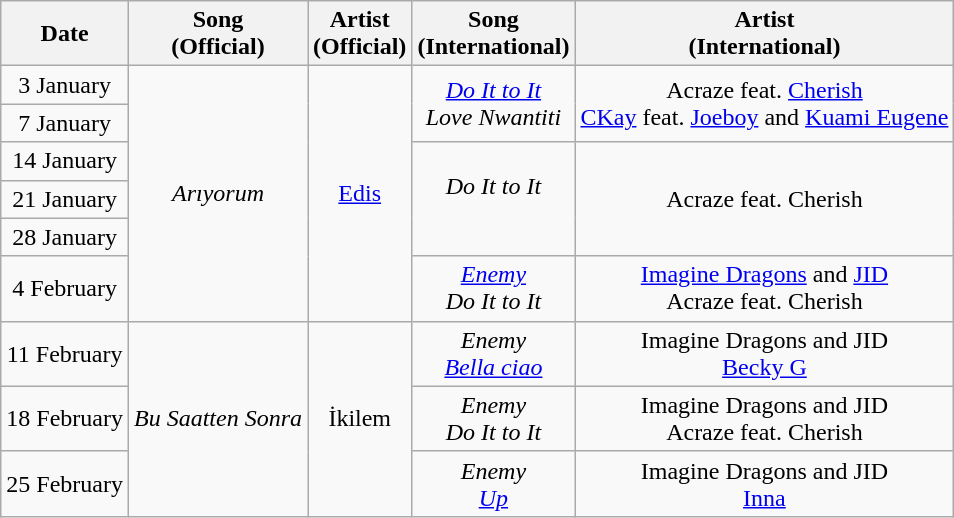<table class="wikitable" style="text-align: center">
<tr>
<th>Date</th>
<th>Song<br>(Official)</th>
<th>Artist<br>(Official)</th>
<th>Song<br>(International)</th>
<th>Artist <br>(International)</th>
</tr>
<tr>
<td>3 January</td>
<td rowspan=6><em>Arıyorum</em><br></td>
<td rowspan=6><a href='#'>Edis</a></td>
<td rowspan=2><em><a href='#'>Do It to It</a></em> <br> <em>Love Nwantiti</em> </td>
<td rowspan=2>Acraze feat. <a href='#'>Cherish</a><br><a href='#'>CKay</a> feat. <a href='#'>Joeboy</a> and <a href='#'>Kuami Eugene</a></td>
</tr>
<tr>
<td>7 January</td>
</tr>
<tr>
<td>14 January</td>
<td rowspan=3><em>Do It to It</em> <br><br></td>
<td rowspan=3>Acraze feat. Cherish</td>
</tr>
<tr>
<td>21 January</td>
</tr>
<tr>
<td>28 January</td>
</tr>
<tr>
<td>4 February</td>
<td><em><a href='#'>Enemy</a></em> <br><em>Do It to It</em> </td>
<td><a href='#'>Imagine Dragons</a> and <a href='#'>JID</a><br>Acraze feat. Cherish</td>
</tr>
<tr>
<td>11 February</td>
<td rowspan=3><em>Bu Saatten Sonra</em> </td>
<td rowspan=3>İkilem</td>
<td><em>Enemy</em> <br><em><a href='#'>Bella ciao</a></em> </td>
<td>Imagine Dragons and JID<br><a href='#'>Becky G</a></td>
</tr>
<tr>
<td>18 February</td>
<td><em>Enemy</em> <br><em>Do It to It</em> </td>
<td>Imagine Dragons and JID<br>Acraze feat. Cherish</td>
</tr>
<tr>
<td>25 February</td>
<td><em>Enemy</em> <br><em><a href='#'>Up</a></em> </td>
<td>Imagine Dragons and JID<br><a href='#'>Inna</a></td>
</tr>
</table>
